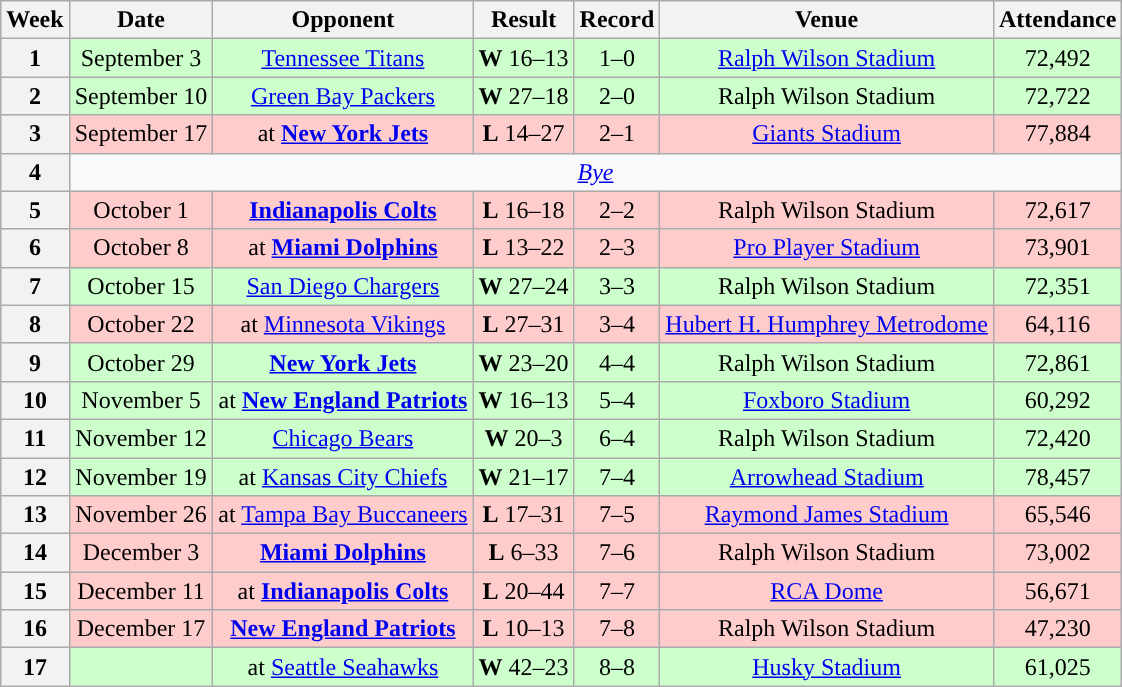<table class="wikitable" style="text-align:center">
<tr>
<th>Week</th>
<th>Date</th>
<th>Opponent</th>
<th>Result</th>
<th>Record</th>
<th>Venue</th>
<th>Attendance</th>
</tr>
<tr style="background:#cfc">
<th>1</th>
<td>September 3</td>
<td><a href='#'>Tennessee Titans</a></td>
<td><strong>W</strong> 16–13</td>
<td>1–0</td>
<td><a href='#'>Ralph Wilson Stadium</a></td>
<td>72,492</td>
</tr>
<tr style="background:#cfc">
<th>2</th>
<td>September 10</td>
<td><a href='#'>Green Bay Packers</a></td>
<td><strong>W</strong> 27–18</td>
<td>2–0</td>
<td>Ralph Wilson Stadium</td>
<td>72,722</td>
</tr>
<tr style="background:#fcc">
<th>3</th>
<td>September 17</td>
<td>at <strong><a href='#'>New York Jets</a></strong></td>
<td><strong>L</strong> 14–27</td>
<td>2–1</td>
<td><a href='#'>Giants Stadium</a></td>
<td>77,884</td>
</tr>
<tr>
<th>4</th>
<td colspan="6"><em><a href='#'>Bye</a></em></td>
</tr>
<tr style="background:#fcc">
<th>5</th>
<td>October 1</td>
<td><strong><a href='#'>Indianapolis Colts</a></strong></td>
<td><strong>L</strong> 16–18</td>
<td>2–2</td>
<td>Ralph Wilson Stadium</td>
<td>72,617</td>
</tr>
<tr style="background:#fcc">
<th>6</th>
<td>October 8</td>
<td>at <strong><a href='#'>Miami Dolphins</a></strong></td>
<td><strong>L</strong> 13–22</td>
<td>2–3</td>
<td><a href='#'>Pro Player Stadium</a></td>
<td>73,901</td>
</tr>
<tr style="background:#cfc">
<th>7</th>
<td>October 15</td>
<td><a href='#'>San Diego Chargers</a></td>
<td><strong>W</strong> 27–24 </td>
<td>3–3</td>
<td>Ralph Wilson Stadium</td>
<td>72,351</td>
</tr>
<tr style="background:#fcc">
<th>8</th>
<td>October 22</td>
<td>at <a href='#'>Minnesota Vikings</a></td>
<td><strong>L</strong> 27–31</td>
<td>3–4</td>
<td><a href='#'>Hubert H. Humphrey Metrodome</a></td>
<td>64,116</td>
</tr>
<tr style="background:#cfc">
<th>9</th>
<td>October 29</td>
<td><strong><a href='#'>New York Jets</a></strong></td>
<td><strong>W</strong> 23–20</td>
<td>4–4</td>
<td>Ralph Wilson Stadium</td>
<td>72,861</td>
</tr>
<tr style="background:#cfc">
<th>10</th>
<td>November 5</td>
<td>at <strong><a href='#'>New England Patriots</a></strong></td>
<td><strong>W</strong> 16–13 </td>
<td>5–4</td>
<td><a href='#'>Foxboro Stadium</a></td>
<td>60,292</td>
</tr>
<tr style="background:#cfc">
<th>11</th>
<td>November 12</td>
<td><a href='#'>Chicago Bears</a></td>
<td><strong>W</strong> 20–3</td>
<td>6–4</td>
<td>Ralph Wilson Stadium</td>
<td>72,420</td>
</tr>
<tr style="background:#cfc">
<th>12</th>
<td>November 19</td>
<td>at <a href='#'>Kansas City Chiefs</a></td>
<td><strong>W</strong> 21–17</td>
<td>7–4</td>
<td><a href='#'>Arrowhead Stadium</a></td>
<td>78,457</td>
</tr>
<tr style="background:#fcc">
<th>13</th>
<td>November 26</td>
<td>at <a href='#'>Tampa Bay Buccaneers</a></td>
<td><strong>L</strong> 17–31</td>
<td>7–5</td>
<td><a href='#'>Raymond James Stadium</a></td>
<td>65,546</td>
</tr>
<tr style="background:#fcc">
<th>14</th>
<td>December 3</td>
<td><strong><a href='#'>Miami Dolphins</a></strong></td>
<td><strong>L</strong> 6–33</td>
<td>7–6</td>
<td>Ralph Wilson Stadium</td>
<td>73,002</td>
</tr>
<tr style="background:#fcc">
<th>15</th>
<td>December 11</td>
<td>at <strong><a href='#'>Indianapolis Colts</a></strong></td>
<td><strong>L</strong> 20–44</td>
<td>7–7</td>
<td><a href='#'>RCA Dome</a></td>
<td>56,671</td>
</tr>
<tr style="background:#fcc">
<th>16</th>
<td>December 17</td>
<td><strong><a href='#'>New England Patriots</a></strong></td>
<td><strong>L</strong> 10–13 </td>
<td>7–8</td>
<td>Ralph Wilson Stadium</td>
<td>47,230</td>
</tr>
<tr style="background:#cfc">
<th>17</th>
<td></td>
<td>at <a href='#'>Seattle Seahawks</a></td>
<td><strong>W</strong> 42–23</td>
<td>8–8</td>
<td><a href='#'>Husky Stadium</a></td>
<td>61,025</td>
</tr>
</table>
